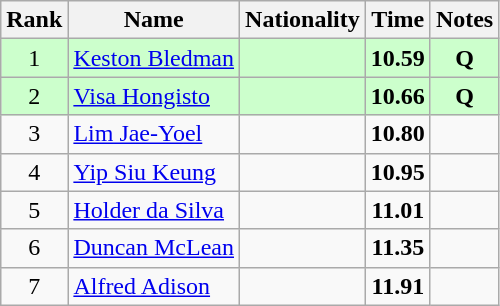<table class="wikitable sortable" style="text-align:center">
<tr>
<th>Rank</th>
<th>Name</th>
<th>Nationality</th>
<th>Time</th>
<th>Notes</th>
</tr>
<tr bgcolor=ccffcc>
<td>1</td>
<td align=left><a href='#'>Keston Bledman</a></td>
<td align=left></td>
<td><strong>10.59</strong></td>
<td><strong>Q</strong></td>
</tr>
<tr bgcolor=ccffcc>
<td>2</td>
<td align=left><a href='#'>Visa Hongisto</a></td>
<td align=left></td>
<td><strong>10.66</strong></td>
<td><strong>Q</strong></td>
</tr>
<tr>
<td>3</td>
<td align=left><a href='#'>Lim Jae-Yoel</a></td>
<td align=left></td>
<td><strong>10.80</strong></td>
<td></td>
</tr>
<tr>
<td>4</td>
<td align=left><a href='#'>Yip Siu Keung</a></td>
<td align=left></td>
<td><strong>10.95</strong></td>
<td></td>
</tr>
<tr>
<td>5</td>
<td align=left><a href='#'>Holder da Silva</a></td>
<td align=left></td>
<td><strong>11.01</strong></td>
<td></td>
</tr>
<tr>
<td>6</td>
<td align=left><a href='#'>Duncan McLean</a></td>
<td align=left></td>
<td><strong>11.35</strong></td>
<td></td>
</tr>
<tr>
<td>7</td>
<td align=left><a href='#'>Alfred Adison</a></td>
<td align=left></td>
<td><strong>11.91</strong></td>
<td></td>
</tr>
</table>
